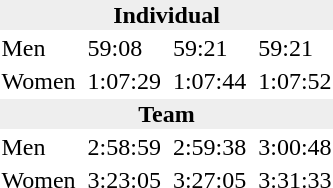<table>
<tr>
<td colspan=7 bgcolor=#eeeeee style=text-align:center;><strong>Individual</strong></td>
</tr>
<tr>
<td>Men</td>
<td></td>
<td>59:08</td>
<td></td>
<td>59:21</td>
<td></td>
<td>59:21</td>
</tr>
<tr>
<td>Women</td>
<td></td>
<td>1:07:29</td>
<td></td>
<td>1:07:44</td>
<td></td>
<td>1:07:52</td>
</tr>
<tr>
<td colspan=7 bgcolor=#eeeeee style=text-align:center;><strong>Team</strong></td>
</tr>
<tr>
<td>Men</td>
<td></td>
<td>2:58:59</td>
<td></td>
<td>2:59:38</td>
<td></td>
<td>3:00:48</td>
</tr>
<tr>
<td>Women</td>
<td></td>
<td>3:23:05</td>
<td></td>
<td>3:27:05</td>
<td></td>
<td>3:31:33</td>
</tr>
</table>
